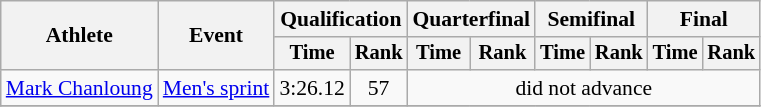<table class="wikitable" style="font-size:90%">
<tr>
<th rowspan="2">Athlete</th>
<th rowspan="2">Event</th>
<th colspan="2">Qualification</th>
<th colspan="2">Quarterfinal</th>
<th colspan="2">Semifinal</th>
<th colspan="2">Final</th>
</tr>
<tr style="font-size:95%">
<th>Time</th>
<th>Rank</th>
<th>Time</th>
<th>Rank</th>
<th>Time</th>
<th>Rank</th>
<th>Time</th>
<th>Rank</th>
</tr>
<tr align=center>
<td align=left><a href='#'>Mark Chanloung</a></td>
<td align=left><a href='#'>Men's sprint</a></td>
<td>3:26.12</td>
<td>57</td>
<td colspan=6>did not advance</td>
</tr>
<tr align=center>
</tr>
</table>
